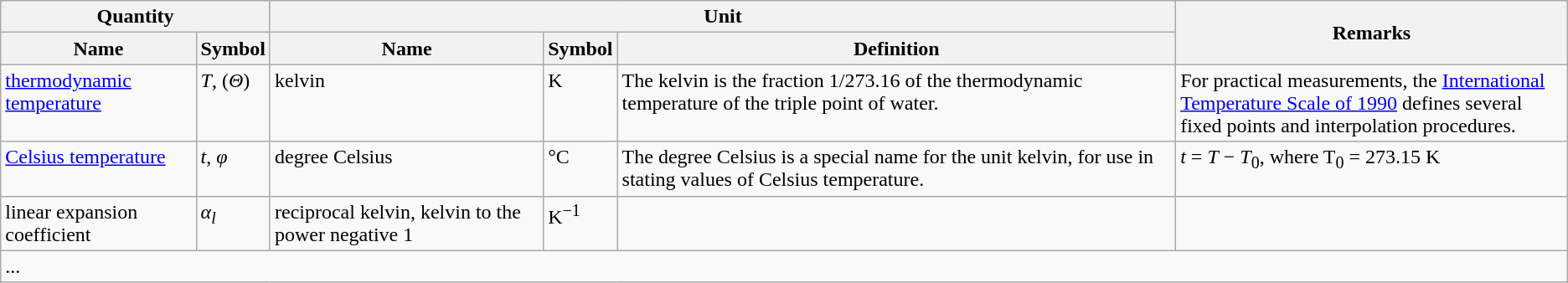<table class="wikitable">
<tr>
<th colspan="2">Quantity</th>
<th colspan="3">Unit</th>
<th rowspan="2" width="25%">Remarks</th>
</tr>
<tr>
<th>Name</th>
<th>Symbol</th>
<th>Name</th>
<th>Symbol</th>
<th>Definition</th>
</tr>
<tr valign=top>
<td><a href='#'>thermodynamic temperature</a></td>
<td><em>T</em>, (<em>Θ</em>)</td>
<td>kelvin</td>
<td>K</td>
<td>The kelvin is the fraction 1/273.16 of the thermodynamic temperature of the triple point of water.</td>
<td>For practical measurements, the <a href='#'>International Temperature Scale of 1990</a> defines several fixed points and interpolation procedures.</td>
</tr>
<tr valign=top>
<td><a href='#'>Celsius temperature</a></td>
<td><em>t</em>, <em>φ</em></td>
<td>degree Celsius</td>
<td>°C</td>
<td>The degree Celsius is a special name for the unit kelvin, for use in stating values of Celsius temperature.</td>
<td><em>t</em> = <em>T</em> − <em>T</em><sub>0</sub>, where T<sub>0</sub> = 273.15 K</td>
</tr>
<tr valign=top>
<td>linear expansion coefficient</td>
<td><em>α<sub>l</sub></em></td>
<td>reciprocal kelvin, kelvin to the power negative 1</td>
<td>K<sup>−1</sup></td>
<td></td>
<td></td>
</tr>
<tr valign=top>
<td colspan=6>...</td>
</tr>
</table>
